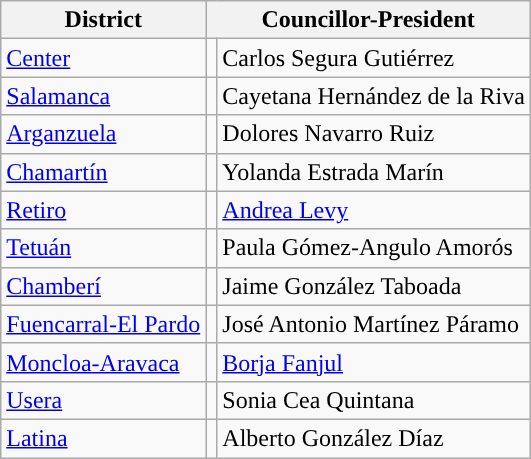<table class="wikitable" align="center" style="margin:1em auto; display: inline-table;">
<tr>
<th>District</th>
<th colspan = "2">Councillor-President</th>
</tr>
<tr>
<td><a href='#'>Center</a></td>
<td></td>
<td>Carlos Segura Gutiérrez</td>
</tr>
<tr>
<td><a href='#'>Salamanca</a></td>
<td></td>
<td>Cayetana Hernández de la Riva</td>
</tr>
<tr>
<td><a href='#'>Arganzuela</a></td>
<td></td>
<td>Dolores Navarro Ruiz</td>
</tr>
<tr>
<td><a href='#'>Chamartín</a></td>
<td></td>
<td>Yolanda Estrada Marín</td>
</tr>
<tr>
<td><a href='#'>Retiro</a></td>
<td></td>
<td><a href='#'>Andrea Levy</a></td>
</tr>
<tr>
<td><a href='#'>Tetuán</a></td>
<td></td>
<td>Paula Gómez-Angulo Amorós</td>
</tr>
<tr>
<td><a href='#'>Chamberí</a></td>
<td></td>
<td>Jaime González Taboada</td>
</tr>
<tr>
<td><a href='#'>Fuencarral-El Pardo</a></td>
<td></td>
<td>José Antonio Martínez Páramo</td>
</tr>
<tr>
<td><a href='#'>Moncloa-Aravaca</a></td>
<td></td>
<td><a href='#'>Borja Fanjul</a></td>
</tr>
<tr>
<td><a href='#'>Usera</a></td>
<td></td>
<td>Sonia Cea Quintana</td>
</tr>
<tr>
<td><a href='#'>Latina</a></td>
<td></td>
<td>Alberto González Díaz</td>
</tr>
</table>
